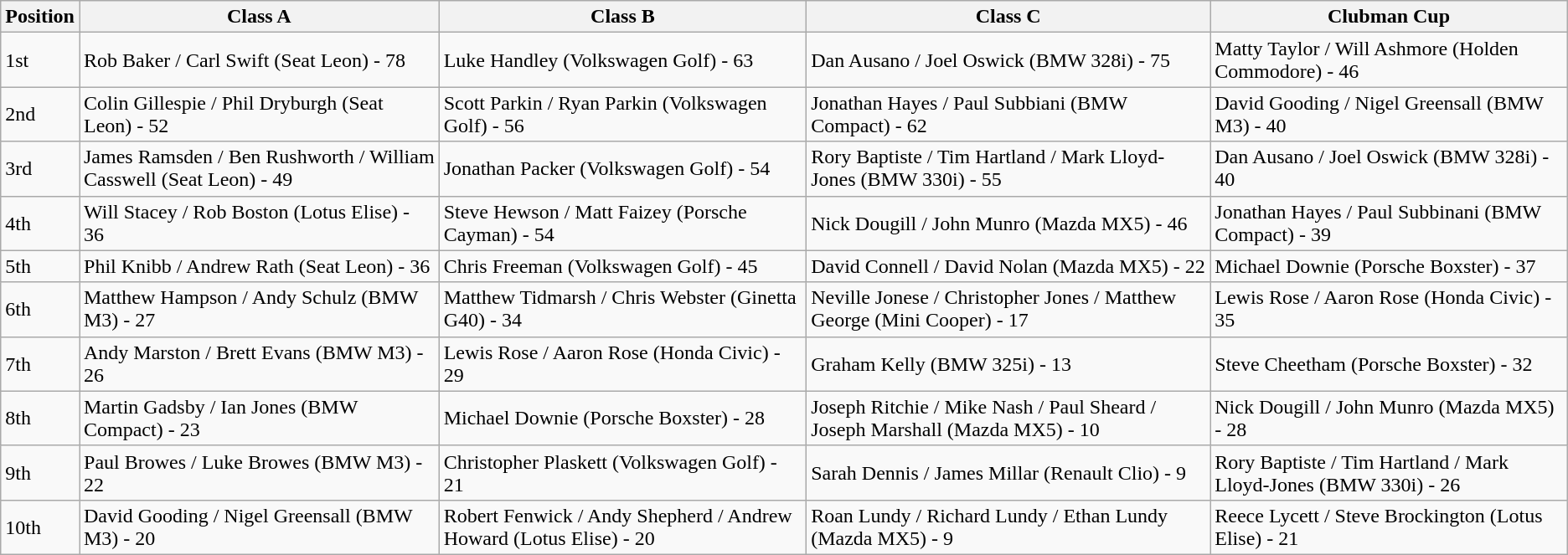<table class="wikitable">
<tr>
<th>Position</th>
<th>Class A</th>
<th>Class B</th>
<th>Class C</th>
<th>Clubman Cup</th>
</tr>
<tr>
<td>1st</td>
<td>Rob Baker / Carl Swift (Seat Leon) - 78</td>
<td>Luke Handley (Volkswagen Golf) - 63</td>
<td>Dan Ausano / Joel Oswick (BMW 328i) - 75</td>
<td>Matty Taylor / Will Ashmore (Holden Commodore) - 46</td>
</tr>
<tr>
<td>2nd</td>
<td>Colin Gillespie / Phil Dryburgh (Seat Leon) - 52</td>
<td>Scott Parkin / Ryan Parkin (Volkswagen Golf) - 56</td>
<td>Jonathan Hayes / Paul Subbiani (BMW Compact) - 62</td>
<td>David Gooding / Nigel Greensall (BMW M3) - 40</td>
</tr>
<tr>
<td>3rd</td>
<td>James Ramsden / Ben Rushworth / William Casswell (Seat Leon) - 49</td>
<td>Jonathan Packer (Volkswagen Golf) - 54</td>
<td>Rory Baptiste / Tim Hartland / Mark Lloyd-Jones (BMW 330i) - 55</td>
<td>Dan Ausano / Joel Oswick (BMW 328i) - 40</td>
</tr>
<tr>
<td>4th</td>
<td>Will Stacey / Rob Boston (Lotus Elise) - 36</td>
<td>Steve Hewson / Matt Faizey (Porsche Cayman) - 54</td>
<td>Nick Dougill / John Munro (Mazda MX5) - 46</td>
<td>Jonathan Hayes / Paul Subbinani (BMW Compact) - 39</td>
</tr>
<tr>
<td>5th</td>
<td>Phil Knibb / Andrew Rath (Seat Leon) - 36</td>
<td>Chris Freeman (Volkswagen Golf) - 45</td>
<td>David Connell / David Nolan (Mazda MX5) - 22</td>
<td>Michael Downie (Porsche Boxster) - 37</td>
</tr>
<tr>
<td>6th</td>
<td>Matthew Hampson / Andy Schulz (BMW M3) - 27</td>
<td>Matthew Tidmarsh / Chris Webster (Ginetta G40) - 34</td>
<td>Neville Jonese / Christopher Jones / Matthew George (Mini Cooper) - 17</td>
<td>Lewis Rose / Aaron Rose (Honda Civic) - 35</td>
</tr>
<tr>
<td>7th</td>
<td>Andy Marston / Brett Evans (BMW M3) - 26</td>
<td>Lewis Rose / Aaron Rose (Honda Civic) - 29</td>
<td>Graham Kelly (BMW 325i) - 13</td>
<td>Steve Cheetham (Porsche Boxster) - 32</td>
</tr>
<tr>
<td>8th</td>
<td>Martin Gadsby / Ian Jones (BMW Compact) - 23</td>
<td>Michael Downie (Porsche Boxster) - 28</td>
<td>Joseph Ritchie / Mike Nash / Paul Sheard / Joseph Marshall (Mazda MX5) - 10</td>
<td>Nick Dougill / John Munro (Mazda MX5) - 28</td>
</tr>
<tr>
<td>9th</td>
<td>Paul Browes / Luke Browes (BMW M3) - 22</td>
<td>Christopher Plaskett (Volkswagen Golf) - 21</td>
<td>Sarah Dennis / James Millar (Renault Clio) - 9</td>
<td>Rory Baptiste / Tim Hartland / Mark Lloyd-Jones (BMW 330i) - 26</td>
</tr>
<tr>
<td>10th</td>
<td>David Gooding / Nigel Greensall (BMW M3) - 20</td>
<td>Robert Fenwick / Andy Shepherd / Andrew Howard (Lotus Elise) - 20</td>
<td>Roan Lundy / Richard Lundy / Ethan Lundy (Mazda MX5) - 9</td>
<td>Reece Lycett / Steve Brockington (Lotus Elise) - 21</td>
</tr>
</table>
